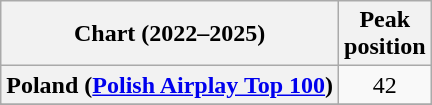<table class="wikitable sortable plainrowheaders" style="text-align:center">
<tr>
<th scope="col">Chart (2022–2025)</th>
<th scope="col">Peak<br>position</th>
</tr>
<tr>
<th scope="row">Poland (<a href='#'>Polish Airplay Top 100</a>)</th>
<td>42</td>
</tr>
<tr>
</tr>
<tr>
</tr>
</table>
